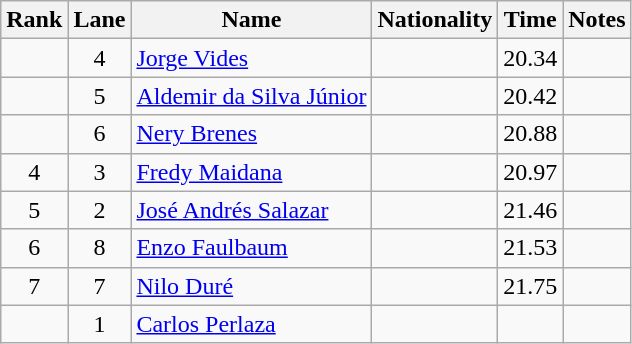<table class="wikitable sortable" style="text-align:center">
<tr>
<th>Rank</th>
<th>Lane</th>
<th>Name</th>
<th>Nationality</th>
<th>Time</th>
<th>Notes</th>
</tr>
<tr>
<td></td>
<td>4</td>
<td align=left><a href='#'>Jorge Vides</a></td>
<td align=left></td>
<td>20.34</td>
<td></td>
</tr>
<tr>
<td></td>
<td>5</td>
<td align=left><a href='#'>Aldemir da Silva Júnior</a></td>
<td align=left></td>
<td>20.42</td>
<td></td>
</tr>
<tr>
<td></td>
<td>6</td>
<td align=left><a href='#'>Nery Brenes</a></td>
<td align=left></td>
<td>20.88</td>
<td></td>
</tr>
<tr>
<td>4</td>
<td>3</td>
<td align=left><a href='#'>Fredy Maidana</a></td>
<td align=left></td>
<td>20.97</td>
<td></td>
</tr>
<tr>
<td>5</td>
<td>2</td>
<td align=left><a href='#'>José Andrés Salazar</a></td>
<td align=left></td>
<td>21.46</td>
<td></td>
</tr>
<tr>
<td>6</td>
<td>8</td>
<td align=left><a href='#'>Enzo Faulbaum</a></td>
<td align=left></td>
<td>21.53</td>
<td></td>
</tr>
<tr>
<td>7</td>
<td>7</td>
<td align=left><a href='#'>Nilo Duré</a></td>
<td align=left></td>
<td>21.75</td>
<td></td>
</tr>
<tr>
<td></td>
<td>1</td>
<td align=left><a href='#'>Carlos Perlaza</a></td>
<td align=left></td>
<td></td>
<td></td>
</tr>
</table>
